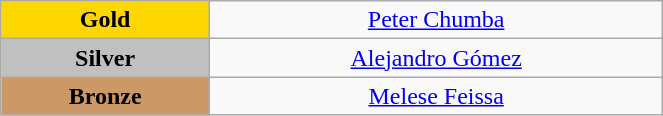<table class="wikitable" style="text-align:center; " width="35%">
<tr>
<td bgcolor="gold"><strong>Gold</strong></td>
<td><a href='#'>Peter Chumba</a><br>  <small><em></em></small></td>
</tr>
<tr>
<td bgcolor="silver"><strong>Silver</strong></td>
<td><a href='#'>Alejandro Gómez</a><br>  <small><em></em></small></td>
</tr>
<tr>
<td bgcolor="CC9966"><strong>Bronze</strong></td>
<td><a href='#'>Melese Feissa</a><br>  <small><em></em></small></td>
</tr>
</table>
